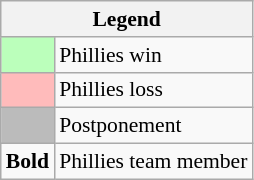<table class="wikitable" style="font-size:90%">
<tr>
<th colspan="2">Legend</th>
</tr>
<tr>
<td style="background:#bfb;"> </td>
<td>Phillies win</td>
</tr>
<tr>
<td style="background:#fbb;"> </td>
<td>Phillies loss</td>
</tr>
<tr>
<td style="background:#bbb;"> </td>
<td>Postponement</td>
</tr>
<tr>
<td><strong>Bold</strong></td>
<td>Phillies team member</td>
</tr>
</table>
